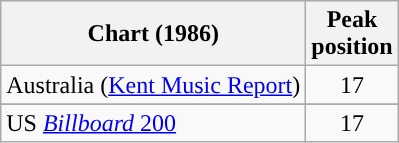<table class="wikitable">
<tr>
<th scope="col">Chart (1986)</th>
<th scope="col">Peak<br>position</th>
</tr>
<tr>
<td>Australia (<a href='#'>Kent Music Report</a>)</td>
<td style="text-align:center;">17</td>
</tr>
<tr>
</tr>
<tr>
</tr>
<tr>
</tr>
<tr>
<td>US <a href='#'><em>Billboard</em> 200</a></td>
<td style="text-align:center;">17</td>
</tr>
</table>
